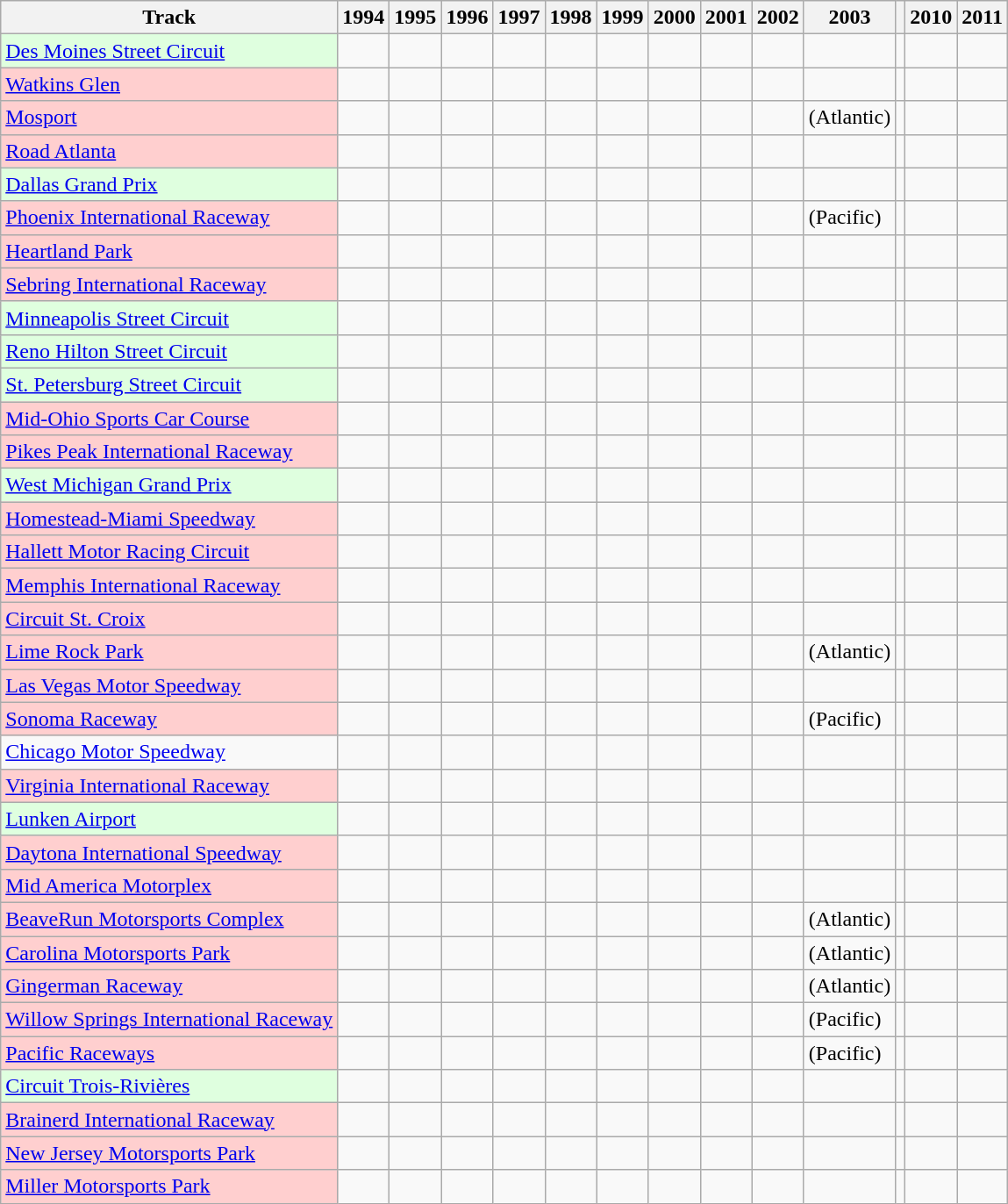<table class="wikitable sortable">
<tr>
<th>Track</th>
<th>1994</th>
<th>1995</th>
<th>1996</th>
<th>1997</th>
<th>1998</th>
<th>1999</th>
<th>2000</th>
<th>2001</th>
<th>2002</th>
<th>2003</th>
<th></th>
<th>2010</th>
<th>2011</th>
</tr>
<tr>
<td style="background:#DFFFDF;"> <a href='#'>Des Moines Street Circuit</a></td>
<td></td>
<td></td>
<td></td>
<td></td>
<td></td>
<td></td>
<td></td>
<td></td>
<td></td>
<td></td>
<td></td>
<td></td>
<td></td>
</tr>
<tr>
<td style="background:#FFCFCF;"> <a href='#'>Watkins Glen</a></td>
<td></td>
<td></td>
<td></td>
<td></td>
<td></td>
<td></td>
<td></td>
<td></td>
<td></td>
<td></td>
<td></td>
<td></td>
<td></td>
</tr>
<tr>
<td style="background:#FFCFCF;"> <a href='#'>Mosport</a></td>
<td></td>
<td></td>
<td></td>
<td></td>
<td></td>
<td></td>
<td></td>
<td></td>
<td></td>
<td> (Atlantic)</td>
<td></td>
<td></td>
<td></td>
</tr>
<tr>
<td style="background:#FFCFCF;"> <a href='#'>Road Atlanta</a></td>
<td></td>
<td></td>
<td></td>
<td></td>
<td></td>
<td></td>
<td></td>
<td></td>
<td></td>
<td></td>
<td></td>
<td></td>
<td></td>
</tr>
<tr>
<td style="background:#DFFFDF;"> <a href='#'>Dallas Grand Prix</a></td>
<td></td>
<td></td>
<td></td>
<td></td>
<td></td>
<td></td>
<td></td>
<td></td>
<td></td>
<td></td>
<td></td>
<td></td>
<td></td>
</tr>
<tr>
<td style="background:#FFCFCF;"> <a href='#'>Phoenix International Raceway</a></td>
<td></td>
<td></td>
<td></td>
<td></td>
<td></td>
<td></td>
<td></td>
<td></td>
<td></td>
<td> (Pacific)</td>
<td></td>
<td></td>
<td></td>
</tr>
<tr>
<td style="background:#FFCFCF;"> <a href='#'>Heartland Park</a></td>
<td></td>
<td></td>
<td></td>
<td></td>
<td></td>
<td></td>
<td></td>
<td></td>
<td></td>
<td></td>
<td></td>
<td></td>
<td></td>
</tr>
<tr>
<td style="background:#FFCFCF;"> <a href='#'>Sebring International Raceway</a></td>
<td></td>
<td></td>
<td></td>
<td></td>
<td></td>
<td></td>
<td></td>
<td></td>
<td></td>
<td></td>
<td></td>
<td></td>
<td></td>
</tr>
<tr>
<td style="background:#DFFFDF;"> <a href='#'>Minneapolis Street Circuit</a></td>
<td></td>
<td></td>
<td></td>
<td></td>
<td></td>
<td></td>
<td></td>
<td></td>
<td></td>
<td></td>
<td></td>
<td></td>
<td></td>
</tr>
<tr>
<td style="background:#DFFFDF;"> <a href='#'>Reno Hilton Street Circuit</a></td>
<td></td>
<td></td>
<td></td>
<td></td>
<td></td>
<td></td>
<td></td>
<td></td>
<td></td>
<td></td>
<td></td>
<td></td>
<td></td>
</tr>
<tr>
<td style="background:#DFFFDF;"> <a href='#'>St. Petersburg Street Circuit</a></td>
<td></td>
<td></td>
<td></td>
<td></td>
<td></td>
<td></td>
<td></td>
<td></td>
<td></td>
<td></td>
<td></td>
<td></td>
<td></td>
</tr>
<tr>
<td style="background:#FFCFCF;"> <a href='#'>Mid-Ohio Sports Car Course</a></td>
<td></td>
<td></td>
<td></td>
<td></td>
<td></td>
<td></td>
<td></td>
<td></td>
<td></td>
<td></td>
<td></td>
<td></td>
<td></td>
</tr>
<tr>
<td style="background:#FFCFCF;"> <a href='#'>Pikes Peak International Raceway</a></td>
<td></td>
<td></td>
<td></td>
<td></td>
<td></td>
<td></td>
<td></td>
<td></td>
<td></td>
<td></td>
<td></td>
<td></td>
<td></td>
</tr>
<tr>
<td style="background:#DFFFDF;"> <a href='#'>West Michigan Grand Prix</a></td>
<td></td>
<td></td>
<td></td>
<td></td>
<td></td>
<td></td>
<td></td>
<td></td>
<td></td>
<td></td>
<td></td>
<td></td>
<td></td>
</tr>
<tr>
<td style="background:#FFCFCF;"> <a href='#'>Homestead-Miami Speedway</a></td>
<td></td>
<td></td>
<td></td>
<td></td>
<td></td>
<td></td>
<td></td>
<td></td>
<td></td>
<td></td>
<td></td>
<td></td>
<td></td>
</tr>
<tr>
<td style="background:#FFCFCF;"> <a href='#'>Hallett Motor Racing Circuit</a></td>
<td></td>
<td></td>
<td></td>
<td></td>
<td></td>
<td></td>
<td></td>
<td></td>
<td></td>
<td></td>
<td></td>
<td></td>
<td></td>
</tr>
<tr>
<td style="background:#FFCFCF;"> <a href='#'>Memphis International Raceway</a></td>
<td></td>
<td></td>
<td></td>
<td></td>
<td></td>
<td></td>
<td></td>
<td></td>
<td></td>
<td></td>
<td></td>
<td></td>
<td></td>
</tr>
<tr>
<td style="background:#FFCFCF;"> <a href='#'>Circuit St. Croix</a></td>
<td></td>
<td></td>
<td></td>
<td></td>
<td></td>
<td></td>
<td></td>
<td></td>
<td></td>
<td></td>
<td></td>
<td></td>
<td></td>
</tr>
<tr>
<td style="background:#FFCFCF;"> <a href='#'>Lime Rock Park</a></td>
<td></td>
<td></td>
<td></td>
<td></td>
<td></td>
<td></td>
<td></td>
<td></td>
<td></td>
<td> (Atlantic)</td>
<td></td>
<td></td>
<td></td>
</tr>
<tr>
<td style="background:#FFCFCF;"> <a href='#'>Las Vegas Motor Speedway</a></td>
<td></td>
<td></td>
<td></td>
<td></td>
<td></td>
<td></td>
<td></td>
<td></td>
<td></td>
<td></td>
<td></td>
<td></td>
<td></td>
</tr>
<tr>
<td style="background:#FFCFCF;"> <a href='#'>Sonoma Raceway</a></td>
<td></td>
<td></td>
<td></td>
<td></td>
<td></td>
<td></td>
<td></td>
<td></td>
<td></td>
<td> (Pacific)</td>
<td></td>
<td></td>
<td></td>
</tr>
<tr>
<td> <a href='#'>Chicago Motor Speedway</a></td>
<td></td>
<td></td>
<td></td>
<td></td>
<td></td>
<td></td>
<td></td>
<td></td>
<td></td>
<td></td>
<td></td>
<td></td>
<td></td>
</tr>
<tr>
<td style="background:#FFCFCF;"> <a href='#'>Virginia International Raceway</a></td>
<td></td>
<td></td>
<td></td>
<td></td>
<td></td>
<td></td>
<td></td>
<td></td>
<td></td>
<td></td>
<td></td>
<td></td>
<td></td>
</tr>
<tr>
<td style="background:#DFFFDF;"> <a href='#'>Lunken Airport</a></td>
<td></td>
<td></td>
<td></td>
<td></td>
<td></td>
<td></td>
<td></td>
<td></td>
<td></td>
<td></td>
<td></td>
<td></td>
<td></td>
</tr>
<tr>
<td style="background:#FFCFCF;"> <a href='#'>Daytona International Speedway</a></td>
<td></td>
<td></td>
<td></td>
<td></td>
<td></td>
<td></td>
<td></td>
<td></td>
<td></td>
<td></td>
<td></td>
<td></td>
<td></td>
</tr>
<tr>
<td style="background:#FFCFCF;"> <a href='#'>Mid America Motorplex</a></td>
<td></td>
<td></td>
<td></td>
<td></td>
<td></td>
<td></td>
<td></td>
<td></td>
<td></td>
<td></td>
<td></td>
<td></td>
<td></td>
</tr>
<tr>
<td style="background:#FFCFCF;"> <a href='#'>BeaveRun Motorsports Complex</a></td>
<td></td>
<td></td>
<td></td>
<td></td>
<td></td>
<td></td>
<td></td>
<td></td>
<td></td>
<td> (Atlantic)</td>
<td></td>
<td></td>
<td></td>
</tr>
<tr>
<td style="background:#FFCFCF;"> <a href='#'>Carolina Motorsports Park</a></td>
<td></td>
<td></td>
<td></td>
<td></td>
<td></td>
<td></td>
<td></td>
<td></td>
<td></td>
<td> (Atlantic)</td>
<td></td>
<td></td>
<td></td>
</tr>
<tr>
<td style="background:#FFCFCF;"> <a href='#'>Gingerman Raceway</a></td>
<td></td>
<td></td>
<td></td>
<td></td>
<td></td>
<td></td>
<td></td>
<td></td>
<td></td>
<td> (Atlantic)</td>
<td></td>
<td></td>
<td></td>
</tr>
<tr>
<td style="background:#FFCFCF;"> <a href='#'>Willow Springs International Raceway</a></td>
<td></td>
<td></td>
<td></td>
<td></td>
<td></td>
<td></td>
<td></td>
<td></td>
<td></td>
<td> (Pacific)</td>
<td></td>
<td></td>
<td></td>
</tr>
<tr>
<td style="background:#FFCFCF;"> <a href='#'>Pacific Raceways</a></td>
<td></td>
<td></td>
<td></td>
<td></td>
<td></td>
<td></td>
<td></td>
<td></td>
<td></td>
<td> (Pacific)</td>
<td></td>
<td></td>
<td></td>
</tr>
<tr>
<td style="background:#DFFFDF;"> <a href='#'>Circuit Trois-Rivières</a></td>
<td></td>
<td></td>
<td></td>
<td></td>
<td></td>
<td></td>
<td></td>
<td></td>
<td></td>
<td></td>
<td></td>
<td></td>
<td></td>
</tr>
<tr>
<td style="background:#FFCFCF;"> <a href='#'>Brainerd International Raceway</a></td>
<td></td>
<td></td>
<td></td>
<td></td>
<td></td>
<td></td>
<td></td>
<td></td>
<td></td>
<td></td>
<td></td>
<td></td>
<td></td>
</tr>
<tr>
<td style="background:#FFCFCF;"> <a href='#'>New Jersey Motorsports Park</a></td>
<td></td>
<td></td>
<td></td>
<td></td>
<td></td>
<td></td>
<td></td>
<td></td>
<td></td>
<td></td>
<td></td>
<td></td>
<td></td>
</tr>
<tr>
<td style="background:#FFCFCF;"> <a href='#'>Miller Motorsports Park</a></td>
<td></td>
<td></td>
<td></td>
<td></td>
<td></td>
<td></td>
<td></td>
<td></td>
<td></td>
<td></td>
<td></td>
<td></td>
<td></td>
</tr>
</table>
